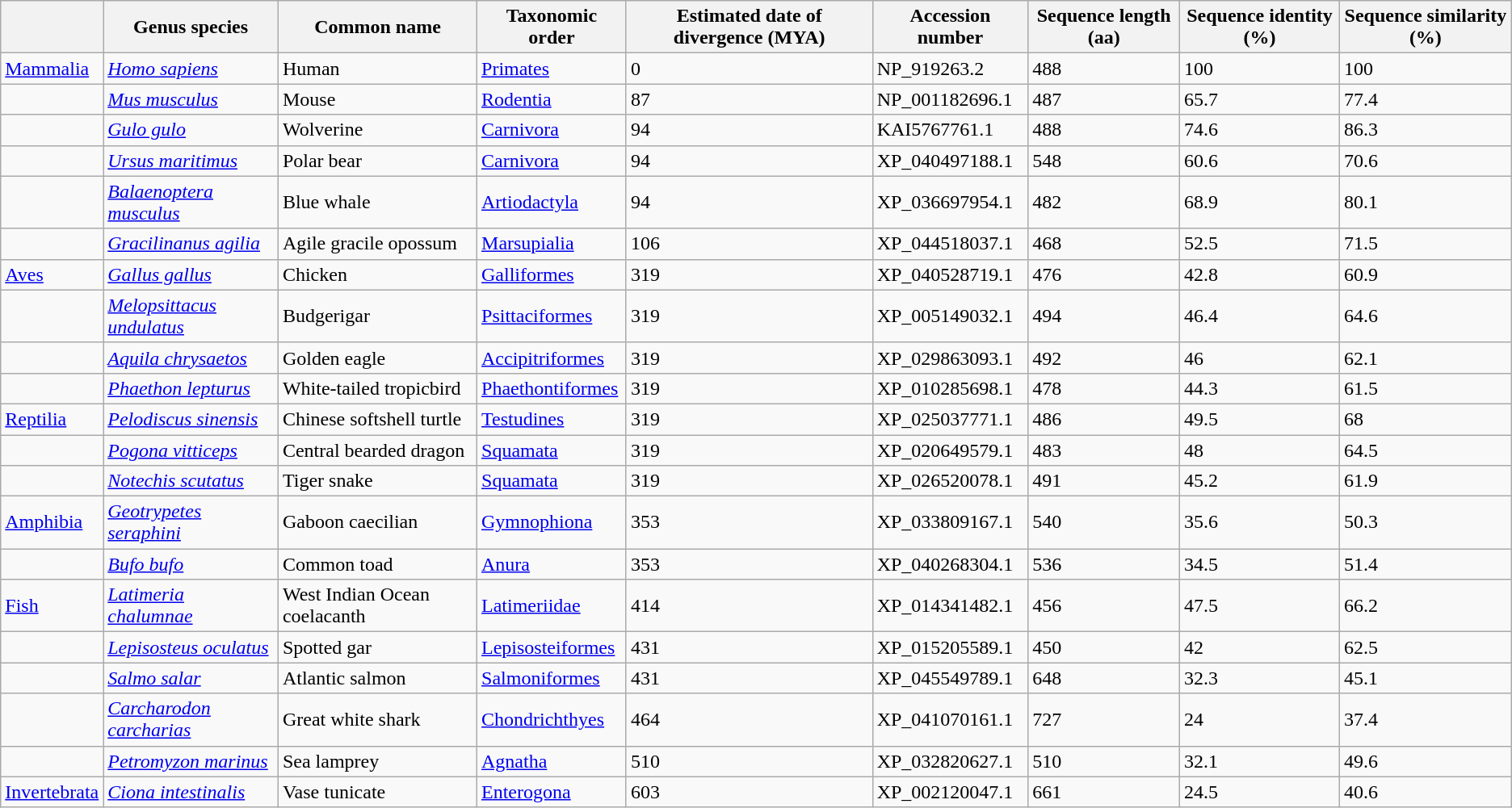<table class="wikitable">
<tr>
<th></th>
<th>Genus species</th>
<th>Common name</th>
<th>Taxonomic order</th>
<th>Estimated date of divergence (MYA)</th>
<th>Accession number</th>
<th>Sequence length (aa)</th>
<th>Sequence identity (%)</th>
<th>Sequence similarity (%)</th>
</tr>
<tr>
<td><a href='#'>Mammalia</a></td>
<td><a href='#'><em>Homo sapiens</em></a></td>
<td>Human</td>
<td><a href='#'>Primates</a></td>
<td>0</td>
<td>NP_919263.2</td>
<td>488</td>
<td>100</td>
<td>100</td>
</tr>
<tr>
<td></td>
<td><a href='#'><em>Mus musculus</em></a></td>
<td>Mouse</td>
<td><a href='#'>Rodentia</a></td>
<td>87</td>
<td>NP_001182696.1</td>
<td>487</td>
<td>65.7</td>
<td>77.4</td>
</tr>
<tr>
<td></td>
<td><a href='#'><em>Gulo gulo</em></a></td>
<td>Wolverine</td>
<td><a href='#'>Carnivora</a></td>
<td>94</td>
<td>KAI5767761.1</td>
<td>488</td>
<td>74.6</td>
<td>86.3</td>
</tr>
<tr>
<td></td>
<td><a href='#'><em>Ursus maritimus</em></a></td>
<td>Polar bear</td>
<td><a href='#'>Carnivora</a></td>
<td>94</td>
<td>XP_040497188.1</td>
<td>548</td>
<td>60.6</td>
<td>70.6</td>
</tr>
<tr>
<td></td>
<td><a href='#'><em>Balaenoptera musculus</em></a></td>
<td>Blue whale</td>
<td><a href='#'>Artiodactyla</a></td>
<td>94</td>
<td>XP_036697954.1</td>
<td>482</td>
<td>68.9</td>
<td>80.1</td>
</tr>
<tr>
<td></td>
<td><a href='#'><em>Gracilinanus agilia</em></a></td>
<td>Agile gracile opossum</td>
<td><a href='#'>Marsupialia</a></td>
<td>106</td>
<td>XP_044518037.1</td>
<td>468</td>
<td>52.5</td>
<td>71.5</td>
</tr>
<tr>
<td><a href='#'>Aves</a></td>
<td><a href='#'><em>Gallus gallus</em></a></td>
<td>Chicken</td>
<td><a href='#'>Galliformes</a></td>
<td>319</td>
<td>XP_040528719.1</td>
<td>476</td>
<td>42.8</td>
<td>60.9</td>
</tr>
<tr>
<td></td>
<td><a href='#'><em>Melopsittacus undulatus</em></a></td>
<td>Budgerigar</td>
<td><a href='#'>Psittaciformes</a></td>
<td>319</td>
<td>XP_005149032.1</td>
<td>494</td>
<td>46.4</td>
<td>64.6</td>
</tr>
<tr>
<td></td>
<td><a href='#'><em>Aquila chrysaetos</em></a></td>
<td>Golden eagle</td>
<td><a href='#'>Accipitriformes</a></td>
<td>319</td>
<td>XP_029863093.1</td>
<td>492</td>
<td>46</td>
<td>62.1</td>
</tr>
<tr>
<td></td>
<td><a href='#'><em>Phaethon lepturus</em></a></td>
<td>White-tailed tropicbird</td>
<td><a href='#'>Phaethontiformes</a></td>
<td>319</td>
<td>XP_010285698.1</td>
<td>478</td>
<td>44.3</td>
<td>61.5</td>
</tr>
<tr>
<td><a href='#'>Reptilia</a></td>
<td><a href='#'><em>Pelodiscus sinensis</em></a></td>
<td>Chinese softshell turtle</td>
<td><a href='#'>Testudines</a></td>
<td>319</td>
<td>XP_025037771.1</td>
<td>486</td>
<td>49.5</td>
<td>68</td>
</tr>
<tr>
<td></td>
<td><a href='#'><em>Pogona vitticeps</em></a></td>
<td>Central bearded dragon</td>
<td><a href='#'>Squamata</a></td>
<td>319</td>
<td>XP_020649579.1</td>
<td>483</td>
<td>48</td>
<td>64.5</td>
</tr>
<tr>
<td></td>
<td><a href='#'><em>Notechis scutatus</em></a></td>
<td>Tiger snake</td>
<td><a href='#'>Squamata</a></td>
<td>319</td>
<td>XP_026520078.1</td>
<td>491</td>
<td>45.2</td>
<td>61.9</td>
</tr>
<tr>
<td><a href='#'>Amphibia</a></td>
<td><em><a href='#'>Geotrypetes seraphini</a></em></td>
<td>Gaboon caecilian</td>
<td><a href='#'>Gymnophiona</a></td>
<td>353</td>
<td>XP_033809167.1</td>
<td>540</td>
<td>35.6</td>
<td>50.3</td>
</tr>
<tr>
<td></td>
<td><em><a href='#'>Bufo bufo</a></em></td>
<td>Common toad</td>
<td><a href='#'>Anura</a></td>
<td>353</td>
<td>XP_040268304.1</td>
<td>536</td>
<td>34.5</td>
<td>51.4</td>
</tr>
<tr>
<td><a href='#'>Fish</a></td>
<td><a href='#'><em>Latimeria chalumnae</em></a></td>
<td>West Indian Ocean coelacanth</td>
<td><a href='#'>Latimeriidae</a></td>
<td>414</td>
<td>XP_014341482.1</td>
<td>456</td>
<td>47.5</td>
<td>66.2</td>
</tr>
<tr>
<td></td>
<td><a href='#'><em>Lepisosteus oculatus</em></a></td>
<td>Spotted gar</td>
<td><a href='#'>Lepisosteiformes</a></td>
<td>431</td>
<td>XP_015205589.1</td>
<td>450</td>
<td>42</td>
<td>62.5</td>
</tr>
<tr>
<td></td>
<td><a href='#'><em>Salmo salar</em></a></td>
<td>Atlantic salmon</td>
<td><a href='#'>Salmoniformes</a></td>
<td>431</td>
<td>XP_045549789.1</td>
<td>648</td>
<td>32.3</td>
<td>45.1</td>
</tr>
<tr>
<td></td>
<td><a href='#'><em>Carcharodon carcharias</em></a></td>
<td>Great white shark</td>
<td><a href='#'>Chondrichthyes</a></td>
<td>464</td>
<td>XP_041070161.1</td>
<td>727</td>
<td>24</td>
<td>37.4</td>
</tr>
<tr>
<td></td>
<td><a href='#'><em>Petromyzon marinus</em></a></td>
<td>Sea lamprey</td>
<td><a href='#'>Agnatha</a></td>
<td>510</td>
<td>XP_032820627.1</td>
<td>510</td>
<td>32.1</td>
<td>49.6</td>
</tr>
<tr>
<td><a href='#'>Invertebrata</a></td>
<td><em><a href='#'>Ciona intestinalis</a></em></td>
<td>Vase tunicate</td>
<td><a href='#'>Enterogona</a></td>
<td>603</td>
<td>XP_002120047.1</td>
<td>661</td>
<td>24.5</td>
<td>40.6</td>
</tr>
</table>
